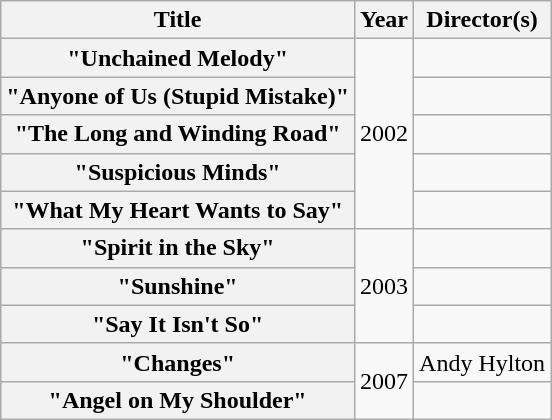<table class="wikitable plainrowheaders">
<tr>
<th scope="col">Title</th>
<th scope="col">Year</th>
<th scope="col">Director(s)</th>
</tr>
<tr>
<th scope="row">"Unchained Melody"</th>
<td rowspan="5">2002</td>
<td></td>
</tr>
<tr>
<th scope="row">"Anyone of Us (Stupid Mistake)"</th>
<td></td>
</tr>
<tr>
<th scope="row">"The Long and Winding Road"</th>
<td></td>
</tr>
<tr>
<th scope="row">"Suspicious Minds"</th>
<td></td>
</tr>
<tr>
<th scope="row">"What My Heart Wants to Say"</th>
<td></td>
</tr>
<tr>
<th scope="row">"Spirit in the Sky"</th>
<td rowspan="3">2003</td>
<td></td>
</tr>
<tr>
<th scope="row">"Sunshine"</th>
<td></td>
</tr>
<tr>
<th scope="row">"Say It Isn't So"</th>
<td></td>
</tr>
<tr>
<th scope="row">"Changes"</th>
<td rowspan="2">2007</td>
<td>Andy Hylton</td>
</tr>
<tr>
<th scope="row">"Angel on My Shoulder"</th>
<td></td>
</tr>
</table>
